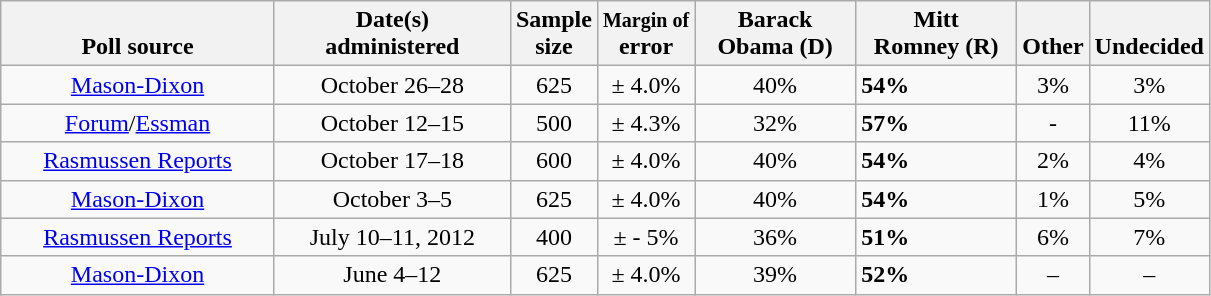<table class="wikitable">
<tr valign="bottom">
<th width="175">Poll source</th>
<th width="150">Date(s)<br>administered</th>
<th>Sample<br>size</th>
<th><small>Margin of</small><br>error</th>
<th width="100">Barack<br>Obama (D)</th>
<th width="100">Mitt<br>Romney (R)</th>
<th>Other</th>
<th>Undecided</th>
</tr>
<tr>
<td align="center"><a href='#'>Mason-Dixon</a></td>
<td align="center">October 26–28</td>
<td align="center">625</td>
<td align="center">± 4.0%</td>
<td align="center">40%</td>
<td><strong>54%</strong></td>
<td align="center">3%</td>
<td align="center">3%</td>
</tr>
<tr>
<td align="center"><a href='#'>Forum</a>/<a href='#'>Essman</a></td>
<td align="center">October 12–15</td>
<td align="center">500</td>
<td align="center">± 4.3%</td>
<td align="center">32%</td>
<td><strong>57%</strong></td>
<td align="center">-</td>
<td align="center">11%</td>
</tr>
<tr>
<td align="center"><a href='#'>Rasmussen Reports</a></td>
<td align="center">October 17–18</td>
<td align="center">600</td>
<td align="center">± 4.0%</td>
<td align="center">40%</td>
<td><strong>54%</strong></td>
<td align="center">2%</td>
<td align="center">4%</td>
</tr>
<tr>
<td align="center"><a href='#'>Mason-Dixon</a></td>
<td align="center">October 3–5</td>
<td align="center">625</td>
<td align="center">± 4.0%</td>
<td align="center">40%</td>
<td><strong>54%</strong></td>
<td align="center">1%</td>
<td align="center">5%</td>
</tr>
<tr>
<td align="center"><a href='#'>Rasmussen Reports</a></td>
<td align="center">July 10–11, 2012</td>
<td align="center">400</td>
<td align="center">± - 5%</td>
<td align="center">36%</td>
<td><strong>51%</strong></td>
<td align="center">6%</td>
<td align="center">7%</td>
</tr>
<tr>
<td align="center"><a href='#'>Mason-Dixon</a></td>
<td align="center">June 4–12</td>
<td align="center">625</td>
<td align="center">± 4.0%</td>
<td align="center">39%</td>
<td><strong>52%</strong></td>
<td align="center">–</td>
<td align="center">–</td>
</tr>
</table>
